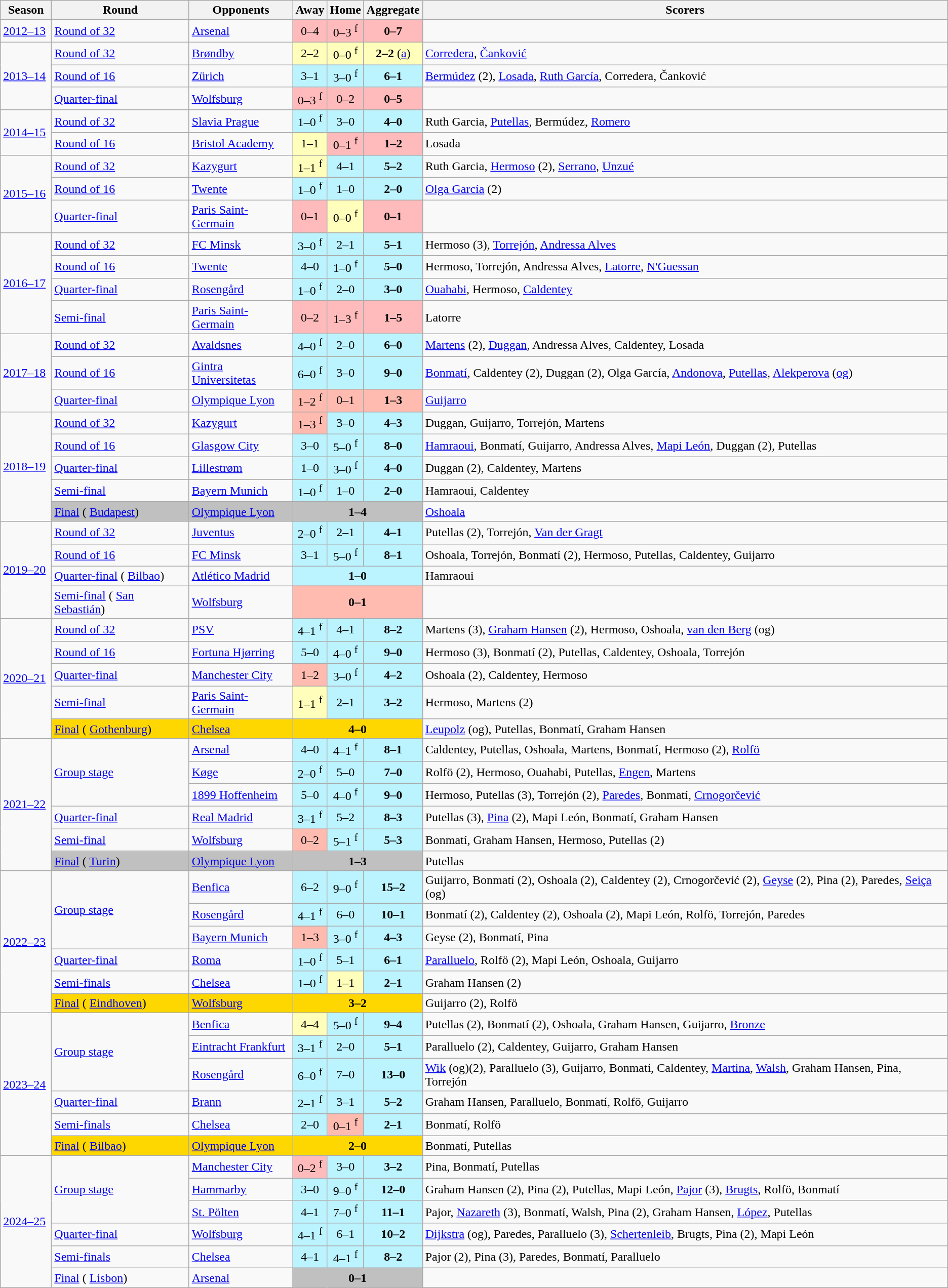<table class="wikitable">
<tr>
<th width="60">Season</th>
<th>Round</th>
<th>Opponents</th>
<th>Away</th>
<th>Home</th>
<th>Aggregate</th>
<th>Scorers</th>
</tr>
<tr>
<td><a href='#'>2012–13</a></td>
<td><a href='#'>Round of 32</a></td>
<td> <a href='#'>Arsenal</a></td>
<td style="text-align:center;" bgcolor="#ffbbbb">0–4</td>
<td style="text-align:center;" bgcolor="#ffbbbb">0–3 <sup>f</sup></td>
<td style="text-align:center;" bgcolor="#ffbbbb"><strong>0–7</strong></td>
<td></td>
</tr>
<tr>
<td rowspan="3"><a href='#'>2013–14</a></td>
<td><a href='#'>Round of 32</a></td>
<td> <a href='#'>Brøndby</a></td>
<td style="text-align:center;" bgcolor="#ffffbb">2–2</td>
<td style="text-align:center;" bgcolor="#ffffbb">0–0 <sup>f</sup></td>
<td style="text-align:center;" bgcolor="#ffffbb"><strong>2–2</strong> (<a href='#'>a</a>)</td>
<td><a href='#'>Corredera</a>, <a href='#'>Čanković</a></td>
</tr>
<tr>
<td><a href='#'>Round of 16</a></td>
<td> <a href='#'>Zürich</a></td>
<td style="text-align:center;" bgcolor="#bbf3ff">3–1</td>
<td style="text-align:center;" bgcolor="#bbf3ff">3–0 <sup>f</sup></td>
<td style="text-align:center;" bgcolor="#bbf3ff"><strong>6–1</strong></td>
<td><a href='#'>Bermúdez</a> (2), <a href='#'>Losada</a>, <a href='#'>Ruth García</a>, Corredera, Čanković</td>
</tr>
<tr>
<td><a href='#'>Quarter-final</a></td>
<td> <a href='#'>Wolfsburg</a></td>
<td style="text-align:center;" bgcolor="#ffbbbb">0–3 <sup>f</sup></td>
<td style="text-align:center;" bgcolor="#ffbbbb">0–2</td>
<td style="text-align:center;" bgcolor="#ffbbbb"><strong>0–5</strong></td>
<td></td>
</tr>
<tr>
<td rowspan="2"><a href='#'>2014–15</a></td>
<td><a href='#'>Round of 32</a></td>
<td> <a href='#'>Slavia Prague</a></td>
<td style="text-align:center;" bgcolor="#bbf3ff">1–0 <sup>f</sup></td>
<td style="text-align:center;" bgcolor="#bbf3ff">3–0</td>
<td style="text-align:center;" bgcolor="#bbf3ff"><strong>4–0</strong></td>
<td>Ruth Garcia, <a href='#'>Putellas</a>, Bermúdez, <a href='#'>Romero</a></td>
</tr>
<tr>
<td><a href='#'>Round of 16</a></td>
<td> <a href='#'>Bristol Academy</a></td>
<td style="text-align:center;" bgcolor="#ffffbb">1–1</td>
<td style="text-align:center;" bgcolor="#ffbbbb">0–1 <sup>f</sup></td>
<td style="text-align:center;" bgcolor="#ffbbbb"><strong>1–2</strong></td>
<td>Losada</td>
</tr>
<tr>
<td rowspan="3"><a href='#'>2015–16</a></td>
<td><a href='#'>Round of 32</a></td>
<td> <a href='#'>Kazygurt</a></td>
<td style="text-align:center;" bgcolor="#ffffbb">1–1 <sup>f</sup></td>
<td style="text-align:center;" bgcolor="#bbf3ff">4–1</td>
<td style="text-align:center;" bgcolor="#bbf3ff"><strong>5–2</strong></td>
<td>Ruth Garcia, <a href='#'>Hermoso</a> (2), <a href='#'>Serrano</a>, <a href='#'>Unzué</a></td>
</tr>
<tr>
<td><a href='#'>Round of 16</a></td>
<td> <a href='#'>Twente</a></td>
<td style="text-align:center;" bgcolor="#bbf3ff">1–0 <sup>f</sup></td>
<td style="text-align:center;" bgcolor="#bbf3ff">1–0</td>
<td style="text-align:center;" bgcolor="#bbf3ff"><strong>2–0</strong></td>
<td><a href='#'>Olga García</a> (2)</td>
</tr>
<tr>
<td><a href='#'>Quarter-final</a></td>
<td> <a href='#'>Paris Saint-Germain</a></td>
<td style="text-align:center;" bgcolor="#ffbbbb">0–1</td>
<td style="text-align:center;" bgcolor="#ffffbb">0–0 <sup>f</sup></td>
<td style="text-align:center;" bgcolor="#ffbbbb"><strong>0–1</strong></td>
<td></td>
</tr>
<tr>
<td rowspan="4"><a href='#'>2016–17</a></td>
<td><a href='#'>Round of 32</a></td>
<td> <a href='#'>FC Minsk</a></td>
<td style="text-align:center;" bgcolor="#bbf3ff">3–0 <sup>f</sup></td>
<td style="text-align:center;" bgcolor="#bbf3ff">2–1</td>
<td style="text-align:center;" bgcolor="#bbf3ff"><strong>5–1</strong></td>
<td>Hermoso (3), <a href='#'>Torrejón</a>, <a href='#'>Andressa Alves</a></td>
</tr>
<tr>
<td><a href='#'>Round of 16</a></td>
<td> <a href='#'>Twente</a></td>
<td style="text-align:center;" bgcolor="#bbf3ff">4–0</td>
<td style="text-align:center;" bgcolor="#bbf3ff">1–0 <sup>f</sup></td>
<td style="text-align:center;" bgcolor="#bbf3ff"><strong>5–0</strong></td>
<td>Hermoso, Torrejón, Andressa Alves, <a href='#'>Latorre</a>, <a href='#'>N'Guessan</a></td>
</tr>
<tr>
<td><a href='#'>Quarter-final</a></td>
<td> <a href='#'>Rosengård</a></td>
<td style="text-align:center;" bgcolor="#bbf3ff">1–0 <sup>f</sup></td>
<td style="text-align:center;" bgcolor="#bbf3ff">2–0</td>
<td style="text-align:center;" bgcolor="#bbf3ff"><strong>3–0</strong></td>
<td><a href='#'>Ouahabi</a>, Hermoso, <a href='#'>Caldentey</a></td>
</tr>
<tr>
<td><a href='#'>Semi-final</a></td>
<td> <a href='#'>Paris Saint-Germain</a></td>
<td style="text-align:center;" bgcolor="#ffbbbb">0–2</td>
<td style="text-align:center;" bgcolor="#ffbbbb">1–3 <sup>f</sup></td>
<td style="text-align:center;" bgcolor="#ffbbbb"><strong>1–5</strong></td>
<td>Latorre</td>
</tr>
<tr>
<td rowspan="3"><a href='#'>2017–18</a></td>
<td><a href='#'>Round of 32</a></td>
<td> <a href='#'>Avaldsnes</a></td>
<td style="text-align:center;" bgcolor="#bbf3ff">4–0 <sup>f</sup></td>
<td style="text-align:center;" bgcolor="#bbf3ff">2–0</td>
<td style="text-align:center;" bgcolor="#bbf3ff"><strong>6–0</strong></td>
<td><a href='#'>Martens</a> (2), <a href='#'>Duggan</a>, Andressa Alves, Caldentey, Losada</td>
</tr>
<tr>
<td><a href='#'>Round of 16</a></td>
<td> <a href='#'>Gintra Universitetas</a></td>
<td style="text-align:center;" bgcolor="#bbf3ff">6–0 <sup>f</sup></td>
<td style="text-align:center;" bgcolor="#bbf3ff">3–0</td>
<td style="text-align:center;" bgcolor="#bbf3ff"><strong>9–0</strong></td>
<td><a href='#'>Bonmatí</a>, Caldentey (2), Duggan (2), Olga García, <a href='#'>Andonova</a>, <a href='#'>Putellas</a>, <a href='#'>Alekperova</a> (<a href='#'>og</a>)</td>
</tr>
<tr>
<td><a href='#'>Quarter-final</a></td>
<td> <a href='#'>Olympique Lyon</a></td>
<td style="text-align:center;" bgcolor="#ffbbb">1–2 <sup>f</sup></td>
<td style="text-align:center;" bgcolor="#ffbbb">0–1</td>
<td style="text-align:center;" bgcolor="#ffbbb"><strong>1–3</strong></td>
<td><a href='#'>Guijarro</a></td>
</tr>
<tr>
<td rowspan="5"><a href='#'>2018–19</a></td>
<td><a href='#'>Round of 32</a></td>
<td> <a href='#'>Kazygurt</a></td>
<td style="text-align:center;" bgcolor="#ffbbb">1–3 <sup>f</sup></td>
<td style="text-align:center;" bgcolor="#bbf3ff">3–0</td>
<td style="text-align:center;" bgcolor="#bbf3ff"><strong>4–3</strong></td>
<td>Duggan, Guijarro, Torrejón, Martens</td>
</tr>
<tr>
<td><a href='#'>Round of 16</a></td>
<td> <a href='#'>Glasgow City</a></td>
<td style="text-align:center;" bgcolor="#bbf3ff">3–0</td>
<td style="text-align:center;" bgcolor="#bbf3ff">5–0 <sup>f</sup></td>
<td style="text-align:center;" bgcolor="#bbf3ff"><strong>8–0</strong></td>
<td><a href='#'>Hamraoui</a>, Bonmatí, Guijarro, Andressa Alves, <a href='#'>Mapi León</a>, Duggan (2), Putellas</td>
</tr>
<tr>
<td><a href='#'>Quarter-final</a></td>
<td> <a href='#'>Lillestrøm</a></td>
<td style="text-align:center;" bgcolor="#bbf3ff">1–0</td>
<td style="text-align:center;" bgcolor="#bbf3ff">3–0 <sup>f</sup></td>
<td style="text-align:center;" bgcolor="#bbf3ff"><strong>4–0</strong></td>
<td>Duggan (2), Caldentey, Martens</td>
</tr>
<tr>
<td><a href='#'>Semi-final</a></td>
<td> <a href='#'>Bayern Munich</a></td>
<td style="text-align:center;" bgcolor="#bbf3ff">1–0 <sup>f</sup></td>
<td style="text-align:center;" bgcolor="#bbf3ff">1–0</td>
<td style="text-align:center;" bgcolor="#bbf3ff"><strong>2–0</strong></td>
<td>Hamraoui, Caldentey</td>
</tr>
<tr>
<td bgcolor="silver"><a href='#'>Final</a> ( <a href='#'>Budapest</a>)</td>
<td bgcolor="silver"> <a href='#'>Olympique Lyon</a></td>
<td colspan="3" style="text-align:center;" bgcolor="silver"><strong>1–4</strong></td>
<td><a href='#'>Oshoala</a></td>
</tr>
<tr>
<td rowspan="4"><a href='#'>2019–20</a></td>
<td><a href='#'>Round of 32</a></td>
<td> <a href='#'>Juventus</a></td>
<td style="text-align:center;" bgcolor="#bbf3ff">2–0 <sup>f</sup></td>
<td style="text-align:center;" bgcolor="#bbf3ff">2–1</td>
<td style="text-align:center;" bgcolor="#bbf3ff"><strong>4–1</strong></td>
<td>Putellas (2), Torrejón, <a href='#'>Van der Gragt</a></td>
</tr>
<tr>
<td><a href='#'>Round of 16</a></td>
<td> <a href='#'>FC Minsk</a></td>
<td style="text-align:center;" bgcolor="#bbf3ff">3–1</td>
<td style="text-align:center;" bgcolor="#bbf3ff">5–0 <sup>f</sup></td>
<td style="text-align:center;" bgcolor="#bbf3ff"><strong>8–1</strong></td>
<td>Oshoala, Torrejón, Bonmatí (2), Hermoso, Putellas, Caldentey, Guijarro</td>
</tr>
<tr>
<td><a href='#'>Quarter-final</a> ( <a href='#'>Bilbao</a>)</td>
<td> <a href='#'>Atlético Madrid</a></td>
<td colspan="3" style="text-align:center;" bgcolor="#bbf3ff"><strong>1–0</strong></td>
<td>Hamraoui</td>
</tr>
<tr>
<td><a href='#'>Semi-final</a> ( <a href='#'>San Sebastián</a>)</td>
<td> <a href='#'>Wolfsburg</a></td>
<td colspan="3" style="text-align:center;" bgcolor="#ffbbb"><strong>0–1</strong></td>
<td></td>
</tr>
<tr>
<td rowspan="5"><a href='#'>2020–21</a></td>
<td><a href='#'>Round of 32</a></td>
<td> <a href='#'>PSV</a></td>
<td style="text-align:center;" bgcolor="#bbf3ff">4–1 <sup>f</sup></td>
<td style="text-align:center;" bgcolor="#bbf3ff">4–1</td>
<td style="text-align:center;" bgcolor="#bbf3ff"><strong>8–2</strong></td>
<td>Martens (3), <a href='#'>Graham Hansen</a> (2), Hermoso, Oshoala, <a href='#'>van den Berg</a> (og)</td>
</tr>
<tr>
<td><a href='#'>Round of 16</a></td>
<td> <a href='#'>Fortuna Hjørring</a></td>
<td style="text-align:center;" bgcolor="#bbf3ff">5–0</td>
<td style="text-align:center;" bgcolor="#bbf3ff">4–0 <sup>f</sup></td>
<td style="text-align:center;" bgcolor="#bbf3ff"><strong>9–0</strong></td>
<td>Hermoso (3), Bonmatí (2), Putellas, Caldentey, Oshoala, Torrejón</td>
</tr>
<tr>
<td><a href='#'>Quarter-final</a></td>
<td> <a href='#'>Manchester City</a></td>
<td style="text-align:center;" bgcolor="#ffbbb">1–2</td>
<td style="text-align:center;" bgcolor="#bbf3ff">3–0 <sup>f</sup></td>
<td style="text-align:center;" bgcolor="#bbf3ff"><strong>4–2</strong></td>
<td>Oshoala (2), Caldentey, Hermoso</td>
</tr>
<tr>
<td><a href='#'>Semi-final</a></td>
<td> <a href='#'>Paris Saint-Germain</a></td>
<td style="text-align:center;" bgcolor="#ffffbb">1–1 <sup>f</sup></td>
<td style="text-align:center;" bgcolor="#bbf3ff">2–1</td>
<td style="text-align:center;" bgcolor="#bbf3ff"><strong>3–2</strong></td>
<td>Hermoso, Martens (2)</td>
</tr>
<tr>
<td bgcolor="gold"><a href='#'>Final</a> ( <a href='#'>Gothenburg</a>)</td>
<td bgcolor="gold"> <a href='#'>Chelsea</a></td>
<td colspan="3" style="text-align:center;" bgcolor="gold"><strong>4–0</strong></td>
<td><a href='#'>Leupolz</a> (og), Putellas, Bonmatí, Graham Hansen</td>
</tr>
<tr>
<td rowspan="6"><a href='#'>2021–22</a></td>
<td rowspan="3"><a href='#'>Group stage</a></td>
<td> <a href='#'>Arsenal</a></td>
<td style="text-align:center;" bgcolor="#bbf3ff">4–0</td>
<td style="text-align:center;" bgcolor="#bbf3ff">4–1 <sup>f</sup></td>
<td style="text-align:center;" bgcolor="#bbf3ff"><strong>8–1</strong></td>
<td>Caldentey, Putellas, Oshoala, Martens, Bonmatí, Hermoso (2), <a href='#'>Rolfö</a></td>
</tr>
<tr>
<td> <a href='#'>Køge</a></td>
<td style="text-align:center;" bgcolor="#bbf3ff">2–0 <sup>f</sup></td>
<td style="text-align:center;" bgcolor="#bbf3ff">5–0</td>
<td style="text-align:center;" bgcolor="#bbf3ff"><strong>7–0</strong></td>
<td>Rolfö (2), Hermoso, Ouahabi, Putellas, <a href='#'>Engen</a>, Martens</td>
</tr>
<tr>
<td> <a href='#'>1899 Hoffenheim</a></td>
<td style="text-align:center;" bgcolor="#bbf3ff">5–0</td>
<td style="text-align:center;" bgcolor="#bbf3ff">4–0 <sup>f</sup></td>
<td style="text-align:center;" bgcolor="#bbf3ff"><strong>9–0</strong></td>
<td>Hermoso, Putellas (3), Torrejón (2), <a href='#'>Paredes</a>, Bonmatí, <a href='#'>Crnogorčević</a></td>
</tr>
<tr>
<td><a href='#'>Quarter-final</a></td>
<td> <a href='#'>Real Madrid</a></td>
<td style="text-align:center;" bgcolor="#bbf3ff">3–1 <sup>f</sup></td>
<td style="text-align:center;" bgcolor="#bbf3ff">5–2</td>
<td style="text-align:center;" bgcolor="#bbf3ff"><strong>8–3</strong></td>
<td>Putellas (3), <a href='#'>Pina</a> (2), Mapi León, Bonmatí, Graham Hansen</td>
</tr>
<tr>
<td><a href='#'>Semi-final</a></td>
<td> <a href='#'>Wolfsburg</a></td>
<td style="text-align:center;" bgcolor="#ffbbb">0–2</td>
<td style="text-align:center;" bgcolor="#bbf3ff">5–1 <sup>f</sup></td>
<td style="text-align:center;" bgcolor="#bbf3ff"><strong>5–3</strong></td>
<td>Bonmatí, Graham Hansen, Hermoso, Putellas (2)</td>
</tr>
<tr>
<td bgcolor="silver"><a href='#'>Final</a> ( <a href='#'>Turin</a>)</td>
<td bgcolor="silver"> <a href='#'>Olympique Lyon</a></td>
<td colspan="3" style="text-align:center;" bgcolor="silver"><strong>1–3</strong></td>
<td>Putellas</td>
</tr>
<tr>
<td rowspan="6"><a href='#'>2022–23</a></td>
<td rowspan="3"><a href='#'>Group stage</a></td>
<td> <a href='#'>Benfica</a></td>
<td style="text-align:center;" bgcolor="#bbf3ff">6–2</td>
<td style="text-align:center;" bgcolor="#bbf3ff">9–0 <sup>f</sup></td>
<td style="text-align:center;" bgcolor="#bbf3ff"><strong>15–2</strong></td>
<td>Guijarro, Bonmatí (2), Oshoala (2), Caldentey (2), Crnogorčević (2), <a href='#'>Geyse</a> (2), Pina (2), Paredes, <a href='#'>Seiça</a> (og)</td>
</tr>
<tr>
<td> <a href='#'>Rosengård</a></td>
<td style="text-align:center;" bgcolor="#bbf3ff">4–1 <sup>f</sup></td>
<td style="text-align:center;" bgcolor="#bbf3ff">6–0</td>
<td style="text-align:center;" bgcolor="#bbf3ff"><strong>10–1</strong></td>
<td>Bonmatí (2), Caldentey (2), Oshoala (2), Mapi León, Rolfö, Torrejón, Paredes</td>
</tr>
<tr>
<td> <a href='#'>Bayern Munich</a></td>
<td style="text-align:center;" bgcolor="#ffbbb">1–3</td>
<td style="text-align:center;" bgcolor="#bbf3ff">3–0 <sup>f</sup></td>
<td style="text-align:center;" bgcolor="#bbf3ff"><strong>4–3</strong></td>
<td>Geyse (2), Bonmatí, Pina</td>
</tr>
<tr>
<td><a href='#'>Quarter-final</a></td>
<td> <a href='#'>Roma</a></td>
<td style="text-align:center;" bgcolor="#bbf3ff">1–0 <sup>f</sup></td>
<td style="text-align:center;" bgcolor="#bbf3ff">5–1</td>
<td style="text-align:center;" bgcolor="#bbf3ff"><strong>6–1</strong></td>
<td><a href='#'>Paralluelo</a>, Rolfö (2), Mapi León, Oshoala, Guijarro</td>
</tr>
<tr>
<td><a href='#'>Semi-finals</a></td>
<td> <a href='#'>Chelsea</a></td>
<td style="text-align:center;" bgcolor="#bbf3ff">1–0 <sup>f</sup></td>
<td style="text-align:center;" bgcolor="#ffffbb">1–1</td>
<td style="text-align:center;" bgcolor="#bbf3ff"><strong>2–1</strong></td>
<td>Graham Hansen (2)</td>
</tr>
<tr>
<td bgcolor="gold"><a href='#'>Final</a> ( <a href='#'>Eindhoven</a>)</td>
<td bgcolor="gold"> <a href='#'>Wolfsburg</a></td>
<td colspan="3" style="text-align:center;" bgcolor="gold"><strong>3–2</strong></td>
<td>Guijarro (2), Rolfö</td>
</tr>
<tr>
<td rowspan="6"><a href='#'>2023–24</a></td>
<td rowspan="3"><a href='#'>Group stage</a></td>
<td> <a href='#'>Benfica</a></td>
<td style="text-align:center;" bgcolor="#ffffbb">4–4</td>
<td style="text-align:center;" bgcolor="#bbf3ff">5–0 <sup>f</sup></td>
<td style="text-align:center;" bgcolor="#bbf3ff"><strong>9–4</strong></td>
<td>Putellas (2), Bonmatí (2), Oshoala, Graham Hansen, Guijarro, <a href='#'>Bronze</a></td>
</tr>
<tr>
<td> <a href='#'>Eintracht Frankfurt</a></td>
<td style="text-align:center;" bgcolor="#bbf3ff">3–1 <sup>f</sup></td>
<td style="text-align:center;" bgcolor="#bbf3ff">2–0</td>
<td style="text-align:center;" bgcolor="#bbf3ff"><strong>5–1</strong></td>
<td>Paralluelo (2), Caldentey, Guijarro, Graham Hansen</td>
</tr>
<tr>
<td> <a href='#'>Rosengård</a></td>
<td style="text-align:center;" bgcolor="#bbf3ff">6–0 <sup>f</sup></td>
<td style="text-align:center;" bgcolor="#bbf3ff">7–0</td>
<td style="text-align:center;" bgcolor="#bbf3ff"><strong>13–0</strong></td>
<td><a href='#'>Wik</a> (og)(2), Paralluelo (3), Guijarro, Bonmatí, Caldentey, <a href='#'>Martina</a>, <a href='#'>Walsh</a>, Graham Hansen, Pina, Torrejón</td>
</tr>
<tr>
<td><a href='#'>Quarter-final</a></td>
<td> <a href='#'>Brann</a></td>
<td style="text-align:center;" bgcolor="#bbf3ff">2–1 <sup>f</sup></td>
<td style="text-align:center;" bgcolor="#bbf3ff">3–1</td>
<td style="text-align:center;" bgcolor="#bbf3ff"><strong>5–2</strong></td>
<td>Graham Hansen, Paralluelo, Bonmatí, Rolfö, Guijarro</td>
</tr>
<tr>
<td><a href='#'>Semi-finals</a></td>
<td> <a href='#'>Chelsea</a></td>
<td style="text-align:center;" bgcolor="#bbf3ff">2–0</td>
<td style="text-align:center;" bgcolor="#ffbbb">0–1 <sup>f</sup></td>
<td style="text-align:center;" bgcolor="#bbf3ff"><strong>2–1</strong></td>
<td>Bonmatí, Rolfö</td>
</tr>
<tr>
<td bgcolor="gold"><a href='#'>Final</a> ( <a href='#'>Bilbao</a>)</td>
<td bgcolor="gold"> <a href='#'>Olympique Lyon</a></td>
<td colspan="3" style="text-align:center;" bgcolor="gold"><strong>2–0</strong></td>
<td>Bonmatí, Putellas</td>
</tr>
<tr>
<td rowspan="6"><a href='#'>2024–25</a></td>
<td rowspan="3"><a href='#'>Group stage</a></td>
<td> <a href='#'>Manchester City</a></td>
<td style="text-align:center;" bgcolor="#ffbbbb">0–2 <sup>f</sup></td>
<td style="text-align:center;" bgcolor="#bbf3ff">3–0</td>
<td style="text-align:center;" bgcolor="#bbf3ff"><strong>3–2</strong></td>
<td>Pina, Bonmatí, Putellas</td>
</tr>
<tr>
<td> <a href='#'>Hammarby</a></td>
<td style="text-align:center;" bgcolor="#bbf3ff">3–0</td>
<td style="text-align:center;" bgcolor="#bbf3ff">9–0 <sup>f</sup></td>
<td style="text-align:center;" bgcolor="#bbf3ff"><strong>12–0</strong></td>
<td>Graham Hansen (2), Pina (2), Putellas, Mapi León, <a href='#'>Pajor</a> (3), <a href='#'>Brugts</a>, Rolfö, Bonmatí</td>
</tr>
<tr>
<td> <a href='#'>St. Pölten</a></td>
<td style="text-align:center;" bgcolor="#bbf3ff">4–1</td>
<td style="text-align:center;" bgcolor="#bbf3ff">7–0 <sup>f</sup></td>
<td style="text-align:center;" bgcolor="#bbf3ff"><strong>11–1</strong></td>
<td>Pajor, <a href='#'>Nazareth</a> (3), Bonmatí, Walsh, Pina (2), Graham Hansen, <a href='#'>López</a>, Putellas</td>
</tr>
<tr>
<td><a href='#'>Quarter-final</a></td>
<td> <a href='#'>Wolfsburg</a></td>
<td style="text-align:center;" bgcolor="#bbf3ff">4–1 <sup>f</sup></td>
<td style="text-align:center;" bgcolor="#bbf3ff">6–1</td>
<td style="text-align:center;" bgcolor="#bbf3ff"><strong>10–2</strong></td>
<td><a href='#'>Dijkstra</a> (og), Paredes, Paralluelo (3), <a href='#'>Schertenleib</a>, Brugts, Pina (2), Mapi León</td>
</tr>
<tr>
<td><a href='#'>Semi-finals</a></td>
<td> <a href='#'>Chelsea</a></td>
<td style="text-align:center;" bgcolor="#bbf3ff">4–1</td>
<td style="text-align:center;" bgcolor="#bbf3ff">4–1 <sup>f</sup></td>
<td style="text-align:center;" bgcolor="#bbf3ff"><strong>8–2</strong></td>
<td>Pajor (2), Pina (3), Paredes, Bonmatí, Paralluelo</td>
</tr>
<tr>
<td bgcolor=""><a href='#'>Final</a> ( <a href='#'>Lisbon</a>)</td>
<td bgcolor=""> <a href='#'>Arsenal</a></td>
<td colspan="3" style="text-align:center;" bgcolor="silver"><strong>0–1</strong></td>
<td></td>
</tr>
</table>
